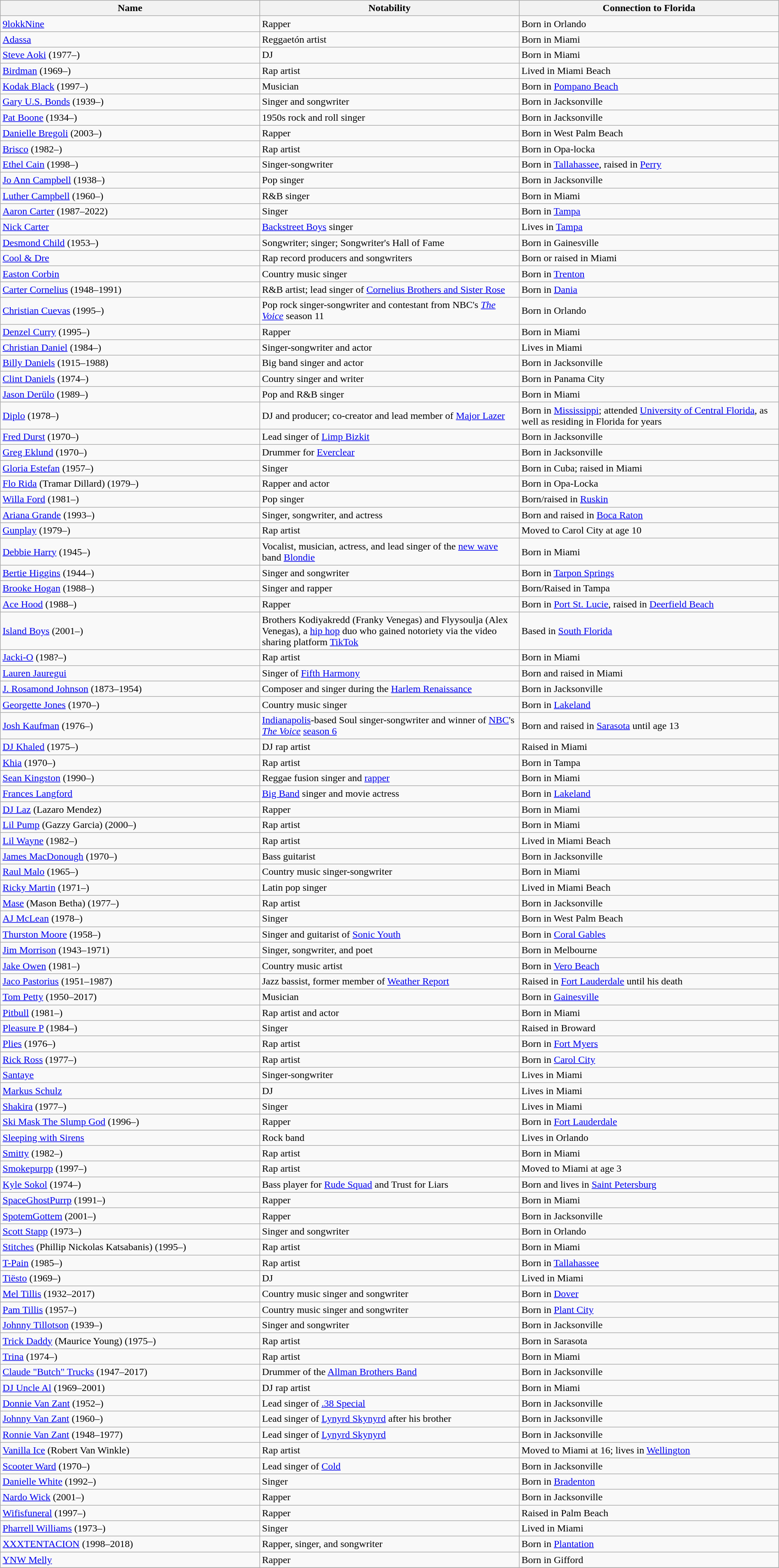<table class="wikitable" style="width:100%;">
<tr>
<th width=33%>Name</th>
<th width=33%>Notability</th>
<th width=33%>Connection to Florida</th>
</tr>
<tr>
<td><a href='#'>9lokkNine</a></td>
<td>Rapper</td>
<td>Born in Orlando</td>
</tr>
<tr>
<td><a href='#'>Adassa</a></td>
<td>Reggaetón artist</td>
<td>Born in Miami</td>
</tr>
<tr>
<td><a href='#'>Steve Aoki</a> (1977–)</td>
<td>DJ</td>
<td>Born in Miami</td>
</tr>
<tr>
<td><a href='#'>Birdman</a> (1969–)</td>
<td>Rap artist</td>
<td>Lived in Miami Beach</td>
</tr>
<tr>
<td><a href='#'>Kodak Black</a> (1997–)</td>
<td>Musician</td>
<td>Born in <a href='#'>Pompano Beach</a></td>
</tr>
<tr>
<td><a href='#'>Gary U.S. Bonds</a> (1939–)</td>
<td>Singer and songwriter</td>
<td>Born in Jacksonville</td>
</tr>
<tr>
<td><a href='#'>Pat Boone</a> (1934–)</td>
<td>1950s rock and roll singer</td>
<td>Born in Jacksonville</td>
</tr>
<tr>
<td><a href='#'>Danielle Bregoli</a> (2003–)</td>
<td>Rapper</td>
<td>Born in West Palm Beach</td>
</tr>
<tr>
<td><a href='#'>Brisco</a> (1982–)</td>
<td>Rap artist</td>
<td>Born in Opa-locka</td>
</tr>
<tr>
<td><a href='#'>Ethel Cain</a> (1998–)</td>
<td>Singer-songwriter</td>
<td>Born in <a href='#'>Tallahassee</a>, raised in <a href='#'>Perry</a></td>
</tr>
<tr>
<td><a href='#'>Jo Ann Campbell</a> (1938–)</td>
<td>Pop singer</td>
<td>Born in Jacksonville</td>
</tr>
<tr>
<td><a href='#'>Luther Campbell</a> (1960–)</td>
<td>R&B singer</td>
<td>Born in Miami</td>
</tr>
<tr>
<td><a href='#'>Aaron Carter</a> (1987–2022)</td>
<td>Singer</td>
<td>Born in <a href='#'>Tampa</a></td>
</tr>
<tr>
<td><a href='#'>Nick Carter</a></td>
<td><a href='#'>Backstreet Boys</a> singer</td>
<td>Lives in <a href='#'>Tampa</a></td>
</tr>
<tr>
<td><a href='#'>Desmond Child</a> (1953–)</td>
<td>Songwriter; singer; Songwriter's Hall of Fame</td>
<td>Born in Gainesville</td>
</tr>
<tr>
<td><a href='#'>Cool & Dre</a></td>
<td>Rap record producers and songwriters</td>
<td>Born or raised in Miami</td>
</tr>
<tr>
<td><a href='#'>Easton Corbin</a></td>
<td>Country music singer</td>
<td>Born in <a href='#'>Trenton</a></td>
</tr>
<tr>
<td><a href='#'>Carter Cornelius</a> (1948–1991)</td>
<td>R&B artist; lead singer of <a href='#'>Cornelius Brothers and Sister Rose</a></td>
<td>Born in <a href='#'>Dania</a></td>
</tr>
<tr>
<td><a href='#'>Christian Cuevas</a> (1995–)</td>
<td>Pop rock singer-songwriter and contestant from NBC's <em><a href='#'>The Voice</a></em> season 11</td>
<td>Born in Orlando</td>
</tr>
<tr>
<td><a href='#'>Denzel Curry</a> (1995–)</td>
<td>Rapper</td>
<td>Born in Miami</td>
</tr>
<tr>
<td><a href='#'>Christian Daniel</a> (1984–)</td>
<td>Singer-songwriter and actor</td>
<td>Lives in Miami</td>
</tr>
<tr>
<td><a href='#'>Billy Daniels</a> (1915–1988)</td>
<td>Big band singer and actor</td>
<td>Born in Jacksonville</td>
</tr>
<tr>
<td><a href='#'>Clint Daniels</a> (1974–)</td>
<td>Country singer and writer</td>
<td>Born in Panama City</td>
</tr>
<tr>
<td><a href='#'>Jason Derülo</a> (1989–)</td>
<td>Pop and R&B singer</td>
<td>Born in Miami</td>
</tr>
<tr>
<td><a href='#'>Diplo</a> (1978–)</td>
<td>DJ and producer; co-creator and lead member of <a href='#'>Major Lazer</a></td>
<td>Born in <a href='#'>Mississippi</a>; attended <a href='#'>University of Central Florida</a>, as well as residing in Florida for years</td>
</tr>
<tr>
<td><a href='#'>Fred Durst</a> (1970–)</td>
<td>Lead singer of <a href='#'>Limp Bizkit</a></td>
<td>Born in Jacksonville</td>
</tr>
<tr>
<td><a href='#'>Greg Eklund</a> (1970–)</td>
<td>Drummer for <a href='#'>Everclear</a></td>
<td>Born in Jacksonville</td>
</tr>
<tr>
<td><a href='#'>Gloria Estefan</a> (1957–)</td>
<td>Singer</td>
<td>Born in Cuba; raised in Miami</td>
</tr>
<tr>
<td><a href='#'>Flo Rida</a> (Tramar Dillard) (1979–)</td>
<td>Rapper and actor</td>
<td>Born in Opa-Locka</td>
</tr>
<tr>
<td><a href='#'>Willa Ford</a> (1981–)</td>
<td>Pop singer</td>
<td>Born/raised in <a href='#'>Ruskin</a></td>
</tr>
<tr>
<td><a href='#'>Ariana Grande</a> (1993–)</td>
<td>Singer, songwriter, and actress</td>
<td>Born and raised in <a href='#'>Boca Raton</a></td>
</tr>
<tr>
<td><a href='#'>Gunplay</a> (1979–)</td>
<td>Rap artist</td>
<td>Moved to Carol City at age 10</td>
</tr>
<tr>
<td><a href='#'>Debbie Harry</a> (1945–)</td>
<td>Vocalist, musician, actress, and lead singer of the <a href='#'>new wave</a> band <a href='#'>Blondie</a></td>
<td>Born in Miami</td>
</tr>
<tr>
<td><a href='#'>Bertie Higgins</a> (1944–)</td>
<td>Singer and songwriter</td>
<td>Born in <a href='#'>Tarpon Springs</a></td>
</tr>
<tr>
<td><a href='#'>Brooke Hogan</a> (1988–)</td>
<td>Singer and rapper</td>
<td>Born/Raised in Tampa</td>
</tr>
<tr>
<td><a href='#'>Ace Hood</a> (1988–)</td>
<td>Rapper</td>
<td>Born in <a href='#'>Port St. Lucie</a>, raised in <a href='#'>Deerfield Beach</a></td>
</tr>
<tr>
<td><a href='#'>Island Boys</a> (2001–)</td>
<td>Brothers Kodiyakredd (Franky Venegas) and Flyysoulja (Alex Venegas), a <a href='#'>hip hop</a> duo who gained notoriety via the video sharing platform <a href='#'>TikTok</a></td>
<td>Based in <a href='#'>South Florida</a></td>
</tr>
<tr>
<td><a href='#'>Jacki-O</a> (198?–)</td>
<td>Rap artist</td>
<td>Born in Miami</td>
</tr>
<tr>
<td><a href='#'>Lauren Jauregui</a></td>
<td>Singer of <a href='#'>Fifth Harmony</a></td>
<td>Born and raised in Miami</td>
</tr>
<tr>
<td><a href='#'>J. Rosamond Johnson</a> (1873–1954)</td>
<td>Composer and singer during the <a href='#'>Harlem Renaissance</a></td>
<td>Born in Jacksonville</td>
</tr>
<tr>
<td><a href='#'>Georgette Jones</a> (1970–)</td>
<td>Country music singer</td>
<td>Born in <a href='#'>Lakeland</a></td>
</tr>
<tr>
<td><a href='#'>Josh Kaufman</a> (1976–)</td>
<td><a href='#'>Indianapolis</a>-based Soul singer-songwriter and winner of <a href='#'>NBC</a>'s <em><a href='#'>The Voice</a></em> <a href='#'>season 6</a></td>
<td>Born and raised in <a href='#'>Sarasota</a> until age 13</td>
</tr>
<tr>
<td><a href='#'>DJ Khaled</a> (1975–)</td>
<td>DJ rap artist</td>
<td>Raised in Miami</td>
</tr>
<tr>
<td><a href='#'>Khia</a> (1970–)</td>
<td>Rap artist</td>
<td>Born in Tampa</td>
</tr>
<tr>
<td><a href='#'>Sean Kingston</a> (1990–)</td>
<td>Reggae fusion singer and <a href='#'>rapper</a></td>
<td>Born in Miami</td>
</tr>
<tr>
<td><a href='#'>Frances Langford</a></td>
<td><a href='#'>Big Band</a> singer and movie actress</td>
<td>Born in <a href='#'>Lakeland</a></td>
</tr>
<tr>
<td><a href='#'>DJ Laz</a> (Lazaro Mendez)</td>
<td>Rapper</td>
<td>Born in Miami</td>
</tr>
<tr>
<td><a href='#'>Lil Pump</a> (Gazzy Garcia) (2000–)</td>
<td>Rap artist</td>
<td>Born in Miami</td>
</tr>
<tr>
<td><a href='#'>Lil Wayne</a> (1982–)</td>
<td>Rap artist</td>
<td>Lived in Miami Beach</td>
</tr>
<tr>
<td><a href='#'>James MacDonough</a> (1970–)</td>
<td>Bass guitarist</td>
<td>Born in Jacksonville</td>
</tr>
<tr>
<td><a href='#'>Raul Malo</a> (1965–)</td>
<td>Country music singer-songwriter</td>
<td>Born in Miami</td>
</tr>
<tr>
<td><a href='#'>Ricky Martin</a> (1971–)</td>
<td>Latin pop singer</td>
<td>Lived in Miami Beach</td>
</tr>
<tr>
<td><a href='#'>Mase</a> (Mason Betha) (1977–)</td>
<td>Rap artist</td>
<td>Born in Jacksonville</td>
</tr>
<tr>
<td><a href='#'>AJ McLean</a> (1978–)</td>
<td>Singer</td>
<td>Born in West Palm Beach</td>
</tr>
<tr>
<td><a href='#'>Thurston Moore</a> (1958–)</td>
<td>Singer and guitarist of <a href='#'>Sonic Youth</a></td>
<td>Born in <a href='#'>Coral Gables</a></td>
</tr>
<tr>
<td><a href='#'>Jim Morrison</a> (1943–1971)</td>
<td>Singer, songwriter, and poet</td>
<td>Born in Melbourne</td>
</tr>
<tr>
<td><a href='#'>Jake Owen</a> (1981–)</td>
<td>Country music artist</td>
<td>Born in <a href='#'>Vero Beach</a></td>
</tr>
<tr>
<td><a href='#'>Jaco Pastorius</a> (1951–1987)</td>
<td>Jazz bassist, former member of <a href='#'>Weather Report</a></td>
<td>Raised in <a href='#'>Fort Lauderdale</a> until his death</td>
</tr>
<tr>
<td><a href='#'>Tom Petty</a> (1950–2017)</td>
<td>Musician</td>
<td>Born in <a href='#'>Gainesville</a></td>
</tr>
<tr>
<td><a href='#'>Pitbull</a> (1981–)</td>
<td>Rap artist and actor</td>
<td>Born in Miami</td>
</tr>
<tr>
<td><a href='#'>Pleasure P</a> (1984–)</td>
<td>Singer</td>
<td>Raised in Broward</td>
</tr>
<tr>
<td><a href='#'>Plies</a> (1976–)</td>
<td>Rap artist</td>
<td>Born in <a href='#'>Fort Myers</a></td>
</tr>
<tr>
<td><a href='#'>Rick Ross</a> (1977–)</td>
<td>Rap artist</td>
<td>Born in <a href='#'>Carol City</a></td>
</tr>
<tr>
<td><a href='#'>Santaye</a></td>
<td>Singer-songwriter</td>
<td>Lives in Miami</td>
</tr>
<tr>
<td><a href='#'>Markus Schulz</a></td>
<td>DJ</td>
<td>Lives in Miami</td>
</tr>
<tr>
<td><a href='#'>Shakira</a> (1977–)</td>
<td>Singer</td>
<td>Lives in Miami</td>
</tr>
<tr>
<td><a href='#'>Ski Mask The Slump God</a> (1996–)</td>
<td>Rapper</td>
<td>Born in <a href='#'>Fort Lauderdale</a></td>
</tr>
<tr>
<td><a href='#'>Sleeping with Sirens</a></td>
<td>Rock band</td>
<td>Lives in Orlando</td>
</tr>
<tr>
<td><a href='#'>Smitty</a> (1982–)</td>
<td>Rap artist</td>
<td>Born in Miami</td>
</tr>
<tr>
<td><a href='#'>Smokepurpp</a> (1997–)</td>
<td>Rap artist</td>
<td>Moved to Miami at age 3</td>
</tr>
<tr>
<td><a href='#'>Kyle Sokol</a> (1974–)</td>
<td>Bass player for <a href='#'>Rude Squad</a> and Trust for Liars</td>
<td>Born and lives in <a href='#'>Saint Petersburg</a></td>
</tr>
<tr>
<td><a href='#'>SpaceGhostPurrp</a> (1991–)</td>
<td>Rapper</td>
<td>Born in Miami</td>
</tr>
<tr>
<td><a href='#'>SpotemGottem</a> (2001–)</td>
<td>Rapper</td>
<td>Born in Jacksonville</td>
</tr>
<tr>
<td><a href='#'>Scott Stapp</a> (1973–)</td>
<td>Singer and songwriter</td>
<td>Born in Orlando</td>
</tr>
<tr>
<td><a href='#'>Stitches</a> (Phillip Nickolas Katsabanis) (1995–)</td>
<td>Rap artist</td>
<td>Born in Miami</td>
</tr>
<tr>
<td><a href='#'>T-Pain</a> (1985–)</td>
<td>Rap artist</td>
<td>Born in <a href='#'>Tallahassee</a></td>
</tr>
<tr>
<td><a href='#'>Tiësto</a> (1969–)</td>
<td>DJ</td>
<td>Lived in Miami</td>
</tr>
<tr>
<td><a href='#'>Mel Tillis</a> (1932–2017)</td>
<td>Country music singer and songwriter</td>
<td>Born in <a href='#'>Dover</a></td>
</tr>
<tr>
<td><a href='#'>Pam Tillis</a> (1957–)</td>
<td>Country music singer and songwriter</td>
<td>Born in <a href='#'>Plant City</a></td>
</tr>
<tr>
<td><a href='#'>Johnny Tillotson</a> (1939–)</td>
<td>Singer and songwriter</td>
<td>Born in Jacksonville</td>
</tr>
<tr>
<td><a href='#'>Trick Daddy</a> (Maurice Young) (1975–)</td>
<td>Rap artist</td>
<td>Born in Sarasota</td>
</tr>
<tr>
<td><a href='#'>Trina</a> (1974–)</td>
<td>Rap artist</td>
<td>Born in Miami</td>
</tr>
<tr>
<td><a href='#'>Claude "Butch" Trucks</a> (1947–2017)</td>
<td>Drummer of the <a href='#'>Allman Brothers Band</a></td>
<td>Born in Jacksonville</td>
</tr>
<tr>
<td><a href='#'>DJ Uncle Al</a> (1969–2001)</td>
<td>DJ rap artist</td>
<td>Born in Miami</td>
</tr>
<tr>
<td><a href='#'>Donnie Van Zant</a> (1952–)</td>
<td>Lead singer of <a href='#'>.38 Special</a></td>
<td>Born in Jacksonville</td>
</tr>
<tr>
<td><a href='#'>Johnny Van Zant</a> (1960–)</td>
<td>Lead singer of <a href='#'>Lynyrd Skynyrd</a> after his brother</td>
<td>Born in Jacksonville</td>
</tr>
<tr>
<td><a href='#'>Ronnie Van Zant</a> (1948–1977)</td>
<td>Lead singer of <a href='#'>Lynyrd Skynyrd</a></td>
<td>Born in Jacksonville</td>
</tr>
<tr>
<td><a href='#'>Vanilla Ice</a> (Robert Van Winkle)</td>
<td>Rap artist</td>
<td>Moved to Miami at 16; lives in <a href='#'>Wellington</a></td>
</tr>
<tr>
<td><a href='#'>Scooter Ward</a> (1970–)</td>
<td>Lead singer of <a href='#'>Cold</a></td>
<td>Born in Jacksonville</td>
</tr>
<tr>
<td><a href='#'>Danielle White</a> (1992–)</td>
<td>Singer</td>
<td>Born in <a href='#'>Bradenton</a></td>
</tr>
<tr>
<td><a href='#'>Nardo Wick</a> (2001–)</td>
<td>Rapper</td>
<td>Born in Jacksonville</td>
</tr>
<tr>
<td><a href='#'>Wifisfuneral</a> (1997–)</td>
<td>Rapper</td>
<td>Raised in Palm Beach</td>
</tr>
<tr>
<td><a href='#'>Pharrell Williams</a> (1973–)</td>
<td>Singer</td>
<td>Lived in Miami</td>
</tr>
<tr>
<td><a href='#'>XXXTENTACION</a> (1998–2018)</td>
<td>Rapper, singer, and songwriter</td>
<td>Born in <a href='#'>Plantation</a></td>
</tr>
<tr>
<td><a href='#'>YNW Melly</a></td>
<td>Rapper</td>
<td>Born in Gifford</td>
</tr>
<tr>
</tr>
</table>
